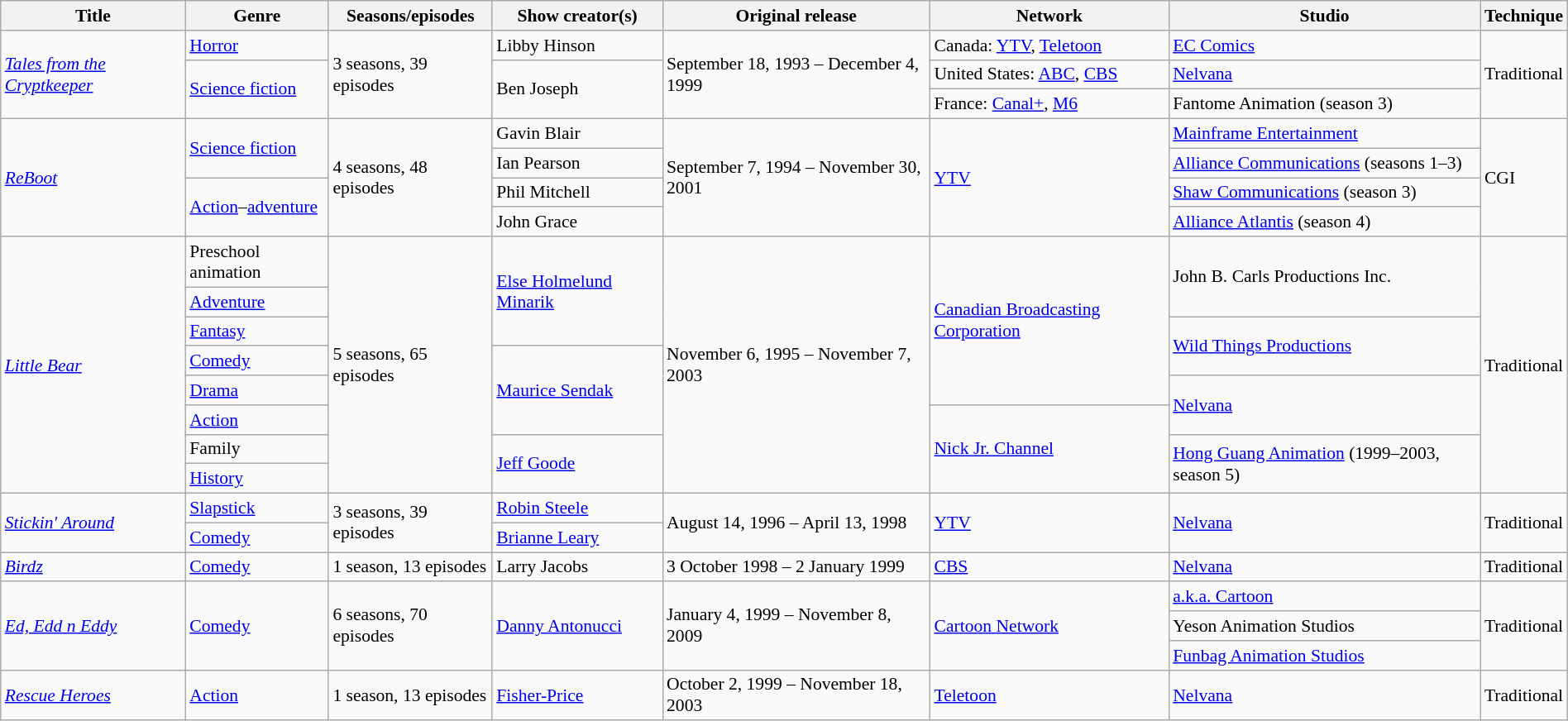<table class="wikitable sortable" style="text-align: left; font-size:90%; width:100%;">
<tr>
<th>Title</th>
<th>Genre</th>
<th>Seasons/episodes</th>
<th>Show creator(s)</th>
<th>Original release</th>
<th>Network</th>
<th>Studio</th>
<th>Technique</th>
</tr>
<tr>
<td rowspan="3"><em><a href='#'>Tales from the Cryptkeeper</a></em></td>
<td><a href='#'>Horror</a></td>
<td rowspan="3">3 seasons, 39 episodes</td>
<td>Libby Hinson</td>
<td rowspan="3">September 18, 1993 – December 4, 1999</td>
<td>Canada: <a href='#'>YTV</a>, <a href='#'>Teletoon</a></td>
<td><a href='#'>EC Comics</a></td>
<td rowspan="3">Traditional</td>
</tr>
<tr>
<td rowspan="2"><a href='#'>Science fiction</a></td>
<td rowspan="2">Ben Joseph</td>
<td>United States: <a href='#'>ABC</a>, <a href='#'>CBS</a></td>
<td><a href='#'>Nelvana</a></td>
</tr>
<tr>
<td>France: <a href='#'>Canal+</a>, <a href='#'>M6</a></td>
<td>Fantome Animation (season 3)</td>
</tr>
<tr>
<td rowspan="4"><em><a href='#'>ReBoot</a></em></td>
<td rowspan="2"><a href='#'>Science fiction</a></td>
<td rowspan="4">4 seasons, 48 episodes</td>
<td>Gavin Blair</td>
<td rowspan="4">September 7, 1994 – November 30, 2001</td>
<td rowspan="4"><a href='#'>YTV</a></td>
<td><a href='#'>Mainframe Entertainment</a></td>
<td rowspan="4">CGI</td>
</tr>
<tr>
<td>Ian Pearson</td>
<td><a href='#'>Alliance Communications</a> (seasons 1–3)</td>
</tr>
<tr>
<td rowspan="2"><a href='#'>Action</a>–<a href='#'>adventure</a></td>
<td>Phil Mitchell</td>
<td><a href='#'>Shaw Communications</a> (season 3)</td>
</tr>
<tr>
<td>John Grace</td>
<td><a href='#'>Alliance Atlantis</a> (season 4)</td>
</tr>
<tr>
<td rowspan="8"><em><a href='#'>Little Bear</a></em></td>
<td>Preschool animation</td>
<td rowspan="8">5 seasons, 65 episodes</td>
<td rowspan="3"><a href='#'>Else Holmelund Minarik</a></td>
<td rowspan="8">November 6, 1995 – November 7, 2003</td>
<td rowspan="5"><a href='#'>Canadian Broadcasting Corporation</a></td>
<td rowspan="2">John B. Carls Productions Inc.</td>
<td rowspan="8">Traditional</td>
</tr>
<tr>
<td><a href='#'>Adventure</a></td>
</tr>
<tr>
<td><a href='#'>Fantasy</a></td>
<td rowspan="2"><a href='#'>Wild Things Productions</a></td>
</tr>
<tr>
<td><a href='#'>Comedy</a></td>
<td rowspan="3"><a href='#'>Maurice Sendak</a></td>
</tr>
<tr>
<td><a href='#'>Drama</a></td>
<td rowspan="2"><a href='#'>Nelvana</a></td>
</tr>
<tr>
<td><a href='#'>Action</a></td>
<td rowspan="3"><a href='#'>Nick Jr. Channel</a></td>
</tr>
<tr>
<td>Family</td>
<td rowspan="2"><a href='#'>Jeff Goode</a></td>
<td rowspan="2"><a href='#'>Hong Guang Animation</a> (1999–2003, season 5)</td>
</tr>
<tr>
<td><a href='#'>History</a></td>
</tr>
<tr>
<td rowspan="2"><em><a href='#'>Stickin' Around</a></em></td>
<td><a href='#'>Slapstick</a></td>
<td rowspan="2">3 seasons, 39 episodes</td>
<td><a href='#'>Robin Steele</a></td>
<td rowspan="2">August 14, 1996 – April 13, 1998</td>
<td rowspan="2"><a href='#'>YTV</a></td>
<td rowspan="2"><a href='#'>Nelvana</a></td>
<td rowspan="2">Traditional</td>
</tr>
<tr>
<td><a href='#'>Comedy</a></td>
<td><a href='#'>Brianne Leary</a></td>
</tr>
<tr>
<td><em><a href='#'>Birdz</a></em></td>
<td><a href='#'>Comedy</a></td>
<td>1 season, 13 episodes</td>
<td>Larry Jacobs</td>
<td>3 October 1998 – 2 January 1999</td>
<td><a href='#'>CBS</a></td>
<td><a href='#'>Nelvana</a></td>
<td>Traditional</td>
</tr>
<tr>
<td rowspan="3"><em><a href='#'>Ed, Edd n Eddy</a></em></td>
<td rowspan="3"><a href='#'>Comedy</a></td>
<td rowspan="3">6 seasons, 70 episodes</td>
<td rowspan="3"><a href='#'>Danny Antonucci</a></td>
<td rowspan="3">January 4, 1999 – November 8, 2009</td>
<td rowspan="3"><a href='#'>Cartoon Network</a></td>
<td><a href='#'>a.k.a. Cartoon</a></td>
<td rowspan="3">Traditional</td>
</tr>
<tr>
<td>Yeson Animation Studios</td>
</tr>
<tr>
<td><a href='#'>Funbag Animation Studios</a></td>
</tr>
<tr>
<td><em><a href='#'>Rescue Heroes</a></em></td>
<td><a href='#'>Action</a></td>
<td>1 season, 13 episodes</td>
<td><a href='#'>Fisher-Price</a></td>
<td>October 2, 1999 – November 18, 2003</td>
<td><a href='#'>Teletoon</a></td>
<td><a href='#'>Nelvana</a></td>
<td>Traditional</td>
</tr>
</table>
